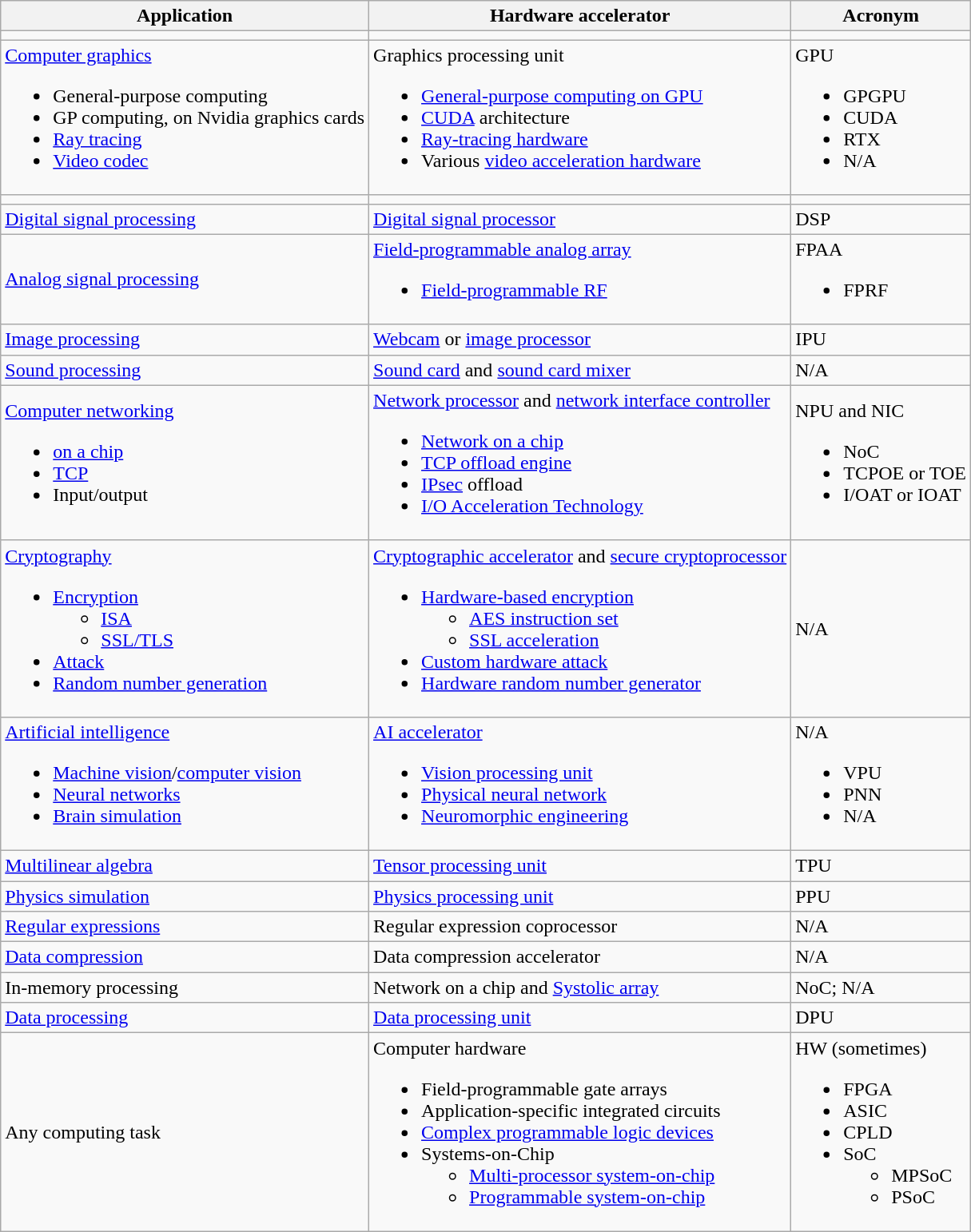<table class="wikitable sortable mw-collapsible mw-collapsed">
<tr>
<th>Application</th>
<th>Hardware accelerator</th>
<th>Acronym</th>
</tr>
<tr>
<td></td>
<td></td>
<td></td>
</tr>
<tr>
<td><a href='#'>Computer graphics</a><br><ul><li>General-purpose computing</li><li>GP computing, on Nvidia graphics cards</li><li><a href='#'>Ray tracing</a></li><li><a href='#'>Video codec</a></li></ul></td>
<td>Graphics processing unit<br><ul><li><a href='#'>General-purpose computing on GPU</a></li><li><a href='#'>CUDA</a> architecture</li><li><a href='#'>Ray-tracing hardware</a></li><li>Various <a href='#'>video acceleration hardware</a></li></ul></td>
<td>GPU<br><ul><li>GPGPU</li><li>CUDA</li><li>RTX</li><li>N/A</li></ul></td>
</tr>
<tr>
<td></td>
<td></td>
<td></td>
</tr>
<tr>
<td><a href='#'>Digital signal processing</a></td>
<td><a href='#'>Digital signal processor</a></td>
<td>DSP</td>
</tr>
<tr>
<td><a href='#'>Analog signal processing</a></td>
<td><a href='#'>Field-programmable analog array</a><br><ul><li><a href='#'>Field-programmable RF</a></li></ul></td>
<td>FPAA<br><ul><li>FPRF</li></ul></td>
</tr>
<tr>
<td><a href='#'>Image processing</a></td>
<td><a href='#'>Webcam</a> or <a href='#'>image processor</a></td>
<td>IPU</td>
</tr>
<tr>
<td><a href='#'>Sound processing</a></td>
<td><a href='#'>Sound card</a> and <a href='#'>sound card mixer</a></td>
<td>N/A</td>
</tr>
<tr>
<td><a href='#'>Computer networking</a><br><ul><li><a href='#'>on a chip</a></li><li><a href='#'>TCP</a></li><li>Input/output</li></ul></td>
<td><a href='#'>Network processor</a> and <a href='#'>network interface controller</a><br><ul><li><a href='#'>Network on a chip</a></li><li><a href='#'>TCP offload engine</a></li><li><a href='#'>IPsec</a> offload</li><li><a href='#'>I/O Acceleration Technology</a></li></ul></td>
<td>NPU and NIC<br><ul><li>NoC</li><li>TCPOE or TOE</li><li>I/OAT or IOAT</li></ul></td>
</tr>
<tr>
<td><a href='#'>Cryptography</a><br><ul><li><a href='#'>Encryption</a><ul><li><a href='#'>ISA</a></li><li><a href='#'>SSL/TLS</a></li></ul></li><li><a href='#'>Attack</a></li><li><a href='#'>Random number generation</a></li></ul></td>
<td><a href='#'>Cryptographic accelerator</a> and <a href='#'>secure cryptoprocessor</a><br><ul><li><a href='#'>Hardware-based encryption</a><ul><li><a href='#'>AES instruction set</a></li><li><a href='#'>SSL acceleration</a></li></ul></li><li><a href='#'>Custom hardware attack</a></li><li><a href='#'>Hardware random number generator</a></li></ul></td>
<td>N/A</td>
</tr>
<tr>
<td><a href='#'>Artificial intelligence</a><br><ul><li><a href='#'>Machine vision</a>/<a href='#'>computer vision</a></li><li><a href='#'>Neural networks</a></li><li><a href='#'>Brain simulation</a></li></ul></td>
<td><a href='#'>AI accelerator</a><br><ul><li><a href='#'>Vision processing unit</a></li><li><a href='#'>Physical neural network</a></li><li><a href='#'>Neuromorphic engineering</a></li></ul></td>
<td>N/A<br><ul><li>VPU</li><li>PNN</li><li>N/A</li></ul></td>
</tr>
<tr>
<td><a href='#'>Multilinear algebra</a></td>
<td><a href='#'>Tensor processing unit</a></td>
<td>TPU</td>
</tr>
<tr>
<td><a href='#'>Physics simulation</a></td>
<td><a href='#'>Physics processing unit</a></td>
<td>PPU</td>
</tr>
<tr>
<td><a href='#'>Regular expressions</a></td>
<td>Regular expression coprocessor</td>
<td>N/A</td>
</tr>
<tr>
<td><a href='#'>Data compression</a></td>
<td>Data compression accelerator</td>
<td>N/A</td>
</tr>
<tr>
<td>In-memory processing</td>
<td>Network on a chip and <a href='#'>Systolic array</a></td>
<td>NoC; N/A</td>
</tr>
<tr>
<td><a href='#'>Data processing</a></td>
<td><a href='#'>Data processing unit</a></td>
<td>DPU</td>
</tr>
<tr>
<td>Any computing task</td>
<td>Computer hardware<br><ul><li>Field-programmable gate arrays</li><li>Application-specific integrated circuits</li><li><a href='#'>Complex programmable logic devices</a></li><li>Systems-on-Chip<ul><li><a href='#'>Multi-processor system-on-chip</a></li><li><a href='#'>Programmable system-on-chip</a></li></ul></li></ul></td>
<td>HW (sometimes)<br><ul><li>FPGA</li><li>ASIC</li><li>CPLD</li><li>SoC<ul><li>MPSoC</li><li>PSoC</li></ul></li></ul></td>
</tr>
</table>
